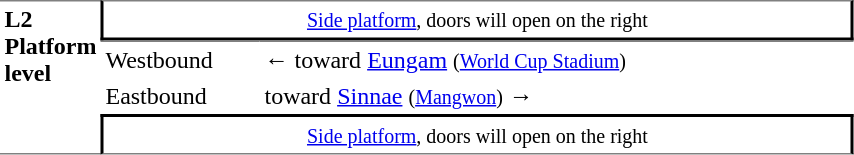<table table border=0 cellspacing=0 cellpadding=3>
<tr>
<td style="border-top:solid 1px gray;border-bottom:solid 1px gray;" width=50 rowspan=10 valign=top><strong>L2<br>Platform level</strong></td>
<td style="border-top:solid 1px gray;border-right:solid 2px black;border-left:solid 2px black;border-bottom:solid 2px black;text-align:center;" colspan=2><small><a href='#'>Side platform</a>, doors will open on the right</small></td>
</tr>
<tr>
<td style="border-bottom:solid 0px gray;border-top:solid 1px gray;" width=100>Westbound</td>
<td style="border-bottom:solid 0px gray;border-top:solid 1px gray;" width=390>←  toward <a href='#'>Eungam</a> <small>(<a href='#'>World Cup Stadium</a>)</small></td>
</tr>
<tr>
<td>Eastbound</td>
<td>  toward <a href='#'>Sinnae</a> <small>(<a href='#'>Mangwon</a>)</small> →</td>
</tr>
<tr>
<td style="border-top:solid 2px black;border-right:solid 2px black;border-left:solid 2px black;border-bottom:solid 1px gray;text-align:center;" colspan=2><small><a href='#'>Side platform</a>, doors will open on the right </small></td>
</tr>
</table>
